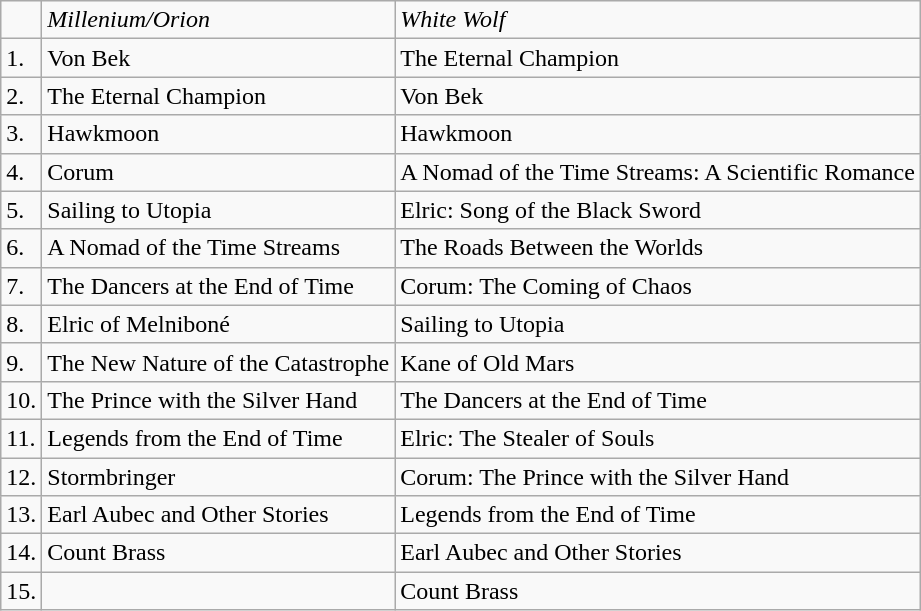<table class="wikitable">
<tr>
<td></td>
<td><em>Millenium/Orion</em></td>
<td><em>White Wolf</em></td>
</tr>
<tr>
<td>1.</td>
<td>Von Bek</td>
<td>The Eternal Champion</td>
</tr>
<tr>
<td>2.</td>
<td>The Eternal Champion</td>
<td>Von Bek</td>
</tr>
<tr>
<td>3.</td>
<td>Hawkmoon</td>
<td>Hawkmoon</td>
</tr>
<tr>
<td>4.</td>
<td>Corum</td>
<td>A Nomad of the Time Streams: A Scientific Romance</td>
</tr>
<tr>
<td>5.</td>
<td>Sailing to Utopia</td>
<td>Elric: Song of the Black Sword</td>
</tr>
<tr>
<td>6.</td>
<td>A Nomad of the Time Streams</td>
<td>The Roads Between the Worlds</td>
</tr>
<tr>
<td>7.</td>
<td>The Dancers at the End of Time</td>
<td>Corum: The Coming of Chaos</td>
</tr>
<tr>
<td>8.</td>
<td>Elric of Melniboné</td>
<td>Sailing to Utopia</td>
</tr>
<tr>
<td>9.</td>
<td>The New Nature of the Catastrophe</td>
<td>Kane of Old Mars</td>
</tr>
<tr>
<td>10.</td>
<td>The Prince with the Silver Hand</td>
<td>The Dancers at the End of Time</td>
</tr>
<tr>
<td>11.</td>
<td>Legends from the End of Time</td>
<td>Elric: The Stealer of Souls</td>
</tr>
<tr>
<td>12.</td>
<td>Stormbringer</td>
<td>Corum: The Prince with the Silver Hand</td>
</tr>
<tr>
<td>13.</td>
<td>Earl Aubec and Other Stories</td>
<td>Legends from the End of Time</td>
</tr>
<tr>
<td>14.</td>
<td>Count Brass</td>
<td>Earl Aubec and Other Stories</td>
</tr>
<tr>
<td>15.</td>
<td></td>
<td>Count Brass</td>
</tr>
</table>
